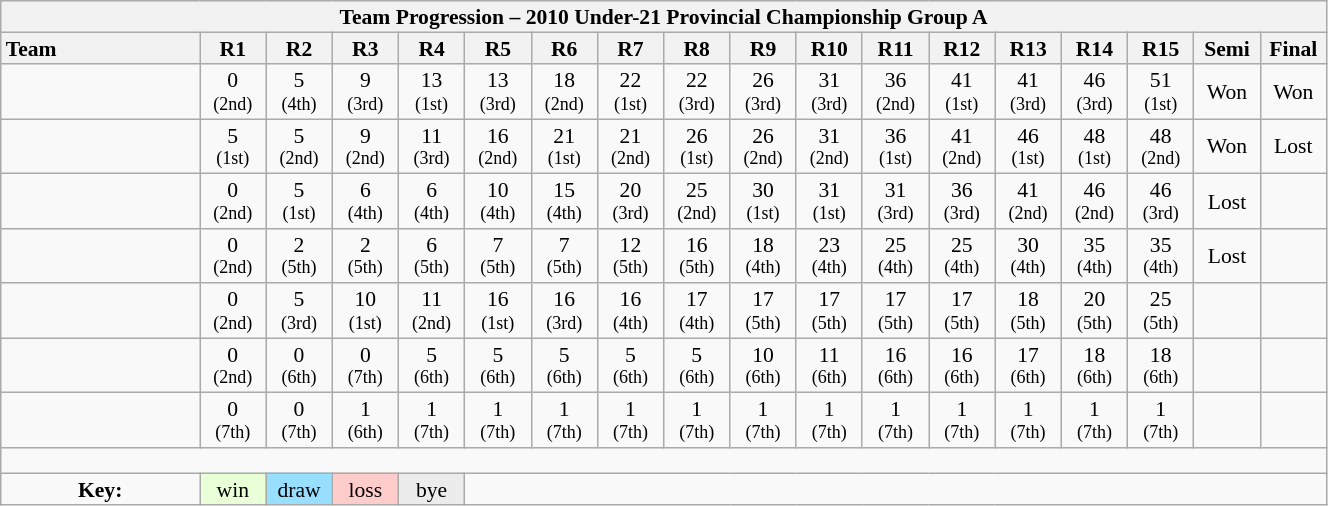<table class="wikitable collapsible" style="text-align:center; line-height:100%; width:70%; font-size:90%">
<tr>
<th colspan=100%>Team Progression – 2010 Under-21 Provincial Championship Group A</th>
</tr>
<tr>
<th style="text-align:left; width:15%;">Team</th>
<th style="width:5%;">R1</th>
<th style="width:5%;">R2</th>
<th style="width:5%;">R3</th>
<th style="width:5%;">R4</th>
<th style="width:5%;">R5</th>
<th style="width:5%;">R6</th>
<th style="width:5%;">R7</th>
<th style="width:5%;">R8</th>
<th style="width:5%;">R9</th>
<th style="width:5%;">R10</th>
<th style="width:5%;">R11</th>
<th style="width:5%;">R12</th>
<th style="width:5%;">R13</th>
<th style="width:5%;">R14</th>
<th style="width:5%;">R15</th>
<th style="width:5%;">Semi</th>
<th style="width:5%;">Final</th>
</tr>
<tr>
<td align=left></td>
<td>0 <br><small>(2nd)</small></td>
<td>5 <br><small>(4th)</small></td>
<td>9 <br><small>(3rd)</small></td>
<td>13 <br><small>(1st)</small></td>
<td>13 <br><small>(3rd)</small></td>
<td>18 <br><small>(2nd)</small></td>
<td>22 <br><small>(1st)</small></td>
<td>22 <br><small>(3rd)</small></td>
<td>26 <br><small>(3rd)</small></td>
<td>31 <br><small>(3rd)</small></td>
<td>36 <br><small>(2nd)</small></td>
<td>41 <br><small>(1st)</small></td>
<td>41 <br><small>(3rd)</small></td>
<td>46 <br><small>(3rd)</small></td>
<td>51 <br><small>(1st)</small></td>
<td>Won</td>
<td>Won</td>
</tr>
<tr>
<td align=left></td>
<td>5 <br><small>(1st)</small></td>
<td>5 <br><small>(2nd)</small></td>
<td>9 <br><small>(2nd)</small></td>
<td>11 <br><small>(3rd)</small></td>
<td>16 <br><small>(2nd)</small></td>
<td>21 <br><small>(1st)</small></td>
<td>21 <br><small>(2nd)</small></td>
<td>26 <br><small>(1st)</small></td>
<td>26 <br><small>(2nd)</small></td>
<td>31 <br><small>(2nd)</small></td>
<td>36 <br><small>(1st)</small></td>
<td>41 <br><small>(2nd)</small></td>
<td>46 <br><small>(1st)</small></td>
<td>48 <br><small>(1st)</small></td>
<td>48 <br><small>(2nd)</small></td>
<td>Won</td>
<td>Lost</td>
</tr>
<tr>
<td align=left></td>
<td>0 <br><small>(2nd)</small></td>
<td>5 <br><small>(1st)</small></td>
<td>6 <br><small>(4th)</small></td>
<td>6 <br><small>(4th)</small></td>
<td>10 <br><small>(4th)</small></td>
<td>15 <br><small>(4th)</small></td>
<td>20 <br><small>(3rd)</small></td>
<td>25 <br><small>(2nd)</small></td>
<td>30 <br><small>(1st)</small></td>
<td>31 <br><small>(1st)</small></td>
<td>31 <br><small>(3rd)</small></td>
<td>36 <br><small>(3rd)</small></td>
<td>41 <br><small>(2nd)</small></td>
<td>46 <br><small>(2nd)</small></td>
<td>46 <br><small>(3rd)</small></td>
<td>Lost</td>
<td> </td>
</tr>
<tr>
<td align=left></td>
<td>0 <br><small>(2nd)</small></td>
<td>2 <br><small>(5th)</small></td>
<td>2 <br><small>(5th)</small></td>
<td>6 <br><small>(5th)</small></td>
<td>7 <br><small>(5th)</small></td>
<td>7 <br><small>(5th)</small></td>
<td>12 <br><small>(5th)</small></td>
<td>16 <br><small>(5th)</small></td>
<td>18 <br><small>(4th)</small></td>
<td>23 <br><small>(4th)</small></td>
<td>25 <br><small>(4th)</small></td>
<td>25 <br><small>(4th)</small></td>
<td>30 <br><small>(4th)</small></td>
<td>35 <br><small>(4th)</small></td>
<td>35 <br><small>(4th)</small></td>
<td>Lost</td>
<td> </td>
</tr>
<tr>
<td align=left></td>
<td>0 <br><small>(2nd)</small></td>
<td>5 <br><small>(3rd)</small></td>
<td>10 <br><small>(1st)</small></td>
<td>11 <br><small>(2nd)</small></td>
<td>16 <br><small>(1st)</small></td>
<td>16 <br><small>(3rd)</small></td>
<td>16 <br><small>(4th)</small></td>
<td>17 <br><small>(4th)</small></td>
<td>17 <br><small>(5th)</small></td>
<td>17 <br><small>(5th)</small></td>
<td>17 <br><small>(5th)</small></td>
<td>17 <br><small>(5th)</small></td>
<td>18 <br><small>(5th)</small></td>
<td>20 <br><small>(5th)</small></td>
<td>25 <br><small>(5th)</small></td>
<td> </td>
<td> </td>
</tr>
<tr>
<td align=left></td>
<td>0 <br><small>(2nd)</small></td>
<td>0 <br><small>(6th)</small></td>
<td>0 <br><small>(7th)</small></td>
<td>5 <br><small>(6th)</small></td>
<td>5 <br><small>(6th)</small></td>
<td>5 <br><small>(6th)</small></td>
<td>5 <br><small>(6th)</small></td>
<td>5 <br><small>(6th)</small></td>
<td>10 <br><small>(6th)</small></td>
<td>11 <br><small>(6th)</small></td>
<td>16 <br><small>(6th)</small></td>
<td>16 <br><small>(6th)</small></td>
<td>17 <br><small>(6th)</small></td>
<td>18 <br><small>(6th)</small></td>
<td>18 <br><small>(6th)</small></td>
<td> </td>
<td> </td>
</tr>
<tr>
<td align=left></td>
<td>0 <br><small>(7th)</small></td>
<td>0 <br><small>(7th)</small></td>
<td>1 <br><small>(6th)</small></td>
<td>1 <br><small>(7th)</small></td>
<td>1 <br><small>(7th)</small></td>
<td>1 <br><small>(7th)</small></td>
<td>1 <br><small>(7th)</small></td>
<td>1 <br><small>(7th)</small></td>
<td>1 <br><small>(7th)</small></td>
<td>1 <br><small>(7th)</small></td>
<td>1 <br><small>(7th)</small></td>
<td>1 <br><small>(7th)</small></td>
<td>1 <br><small>(7th)</small></td>
<td>1 <br><small>(7th)</small></td>
<td>1 <br><small>(7th)</small></td>
<td> </td>
<td> </td>
</tr>
<tr>
<td colspan=100% style="height:10px"></td>
</tr>
<tr>
<td><strong>Key:</strong></td>
<td style="background:#E8FFD8;">win</td>
<td style="background:#97DEFF;">draw</td>
<td style="background:#FFCCCC;">loss</td>
<td style="background:#ECECEC;">bye</td>
<td colspan=100%></td>
</tr>
</table>
